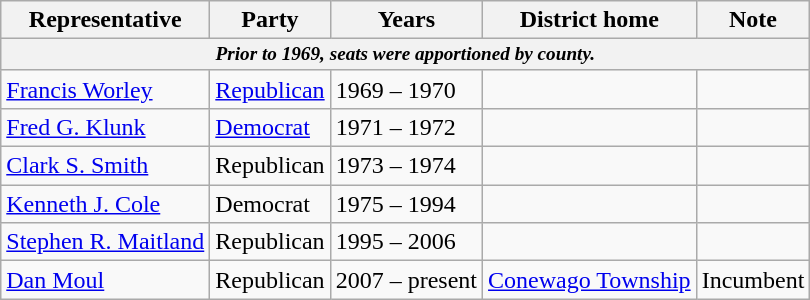<table class=wikitable>
<tr valign=bottom>
<th>Representative</th>
<th>Party</th>
<th>Years</th>
<th>District home</th>
<th>Note</th>
</tr>
<tr>
<th colspan=5 style="font-size: 80%;"><em>Prior to 1969, seats were apportioned by county.</em></th>
</tr>
<tr>
<td><a href='#'>Francis Worley</a></td>
<td><a href='#'>Republican</a></td>
<td>1969 – 1970</td>
<td></td>
<td></td>
</tr>
<tr>
<td><a href='#'>Fred G. Klunk</a></td>
<td><a href='#'>Democrat</a></td>
<td>1971 – 1972</td>
<td></td>
<td></td>
</tr>
<tr>
<td><a href='#'>Clark S. Smith</a></td>
<td>Republican</td>
<td>1973 – 1974</td>
<td></td>
<td></td>
</tr>
<tr>
<td><a href='#'>Kenneth J. Cole</a></td>
<td>Democrat</td>
<td>1975 – 1994</td>
<td></td>
<td></td>
</tr>
<tr>
<td><a href='#'>Stephen R. Maitland</a></td>
<td>Republican</td>
<td>1995 – 2006</td>
<td></td>
<td></td>
</tr>
<tr>
<td><a href='#'>Dan Moul</a></td>
<td>Republican</td>
<td>2007 – present</td>
<td><a href='#'>Conewago Township</a></td>
<td>Incumbent</td>
</tr>
</table>
